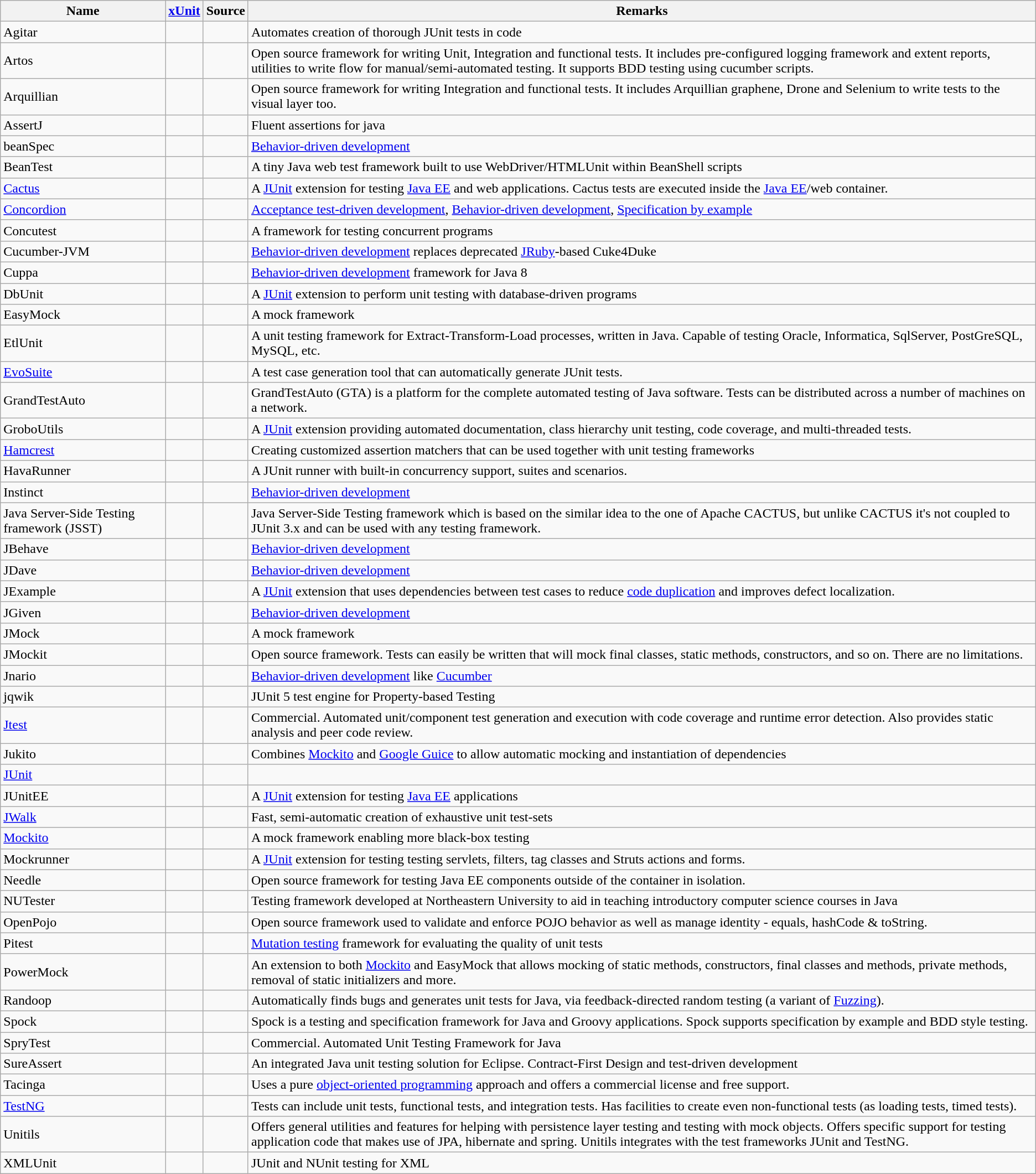<table class="wikitable sortable">
<tr>
<th>Name</th>
<th><a href='#'>xUnit</a></th>
<th>Source</th>
<th>Remarks</th>
</tr>
<tr>
<td>Agitar</td>
<td></td>
<td></td>
<td>Automates creation of thorough JUnit tests in code</td>
</tr>
<tr>
<td>Artos</td>
<td></td>
<td></td>
<td>Open source framework for writing Unit, Integration and functional tests. It includes pre-configured logging framework and extent reports, utilities to write flow for manual/semi-automated testing. It supports BDD testing using cucumber scripts.</td>
</tr>
<tr>
<td>Arquillian</td>
<td></td>
<td></td>
<td>Open source framework for writing Integration and functional tests. It includes Arquillian graphene, Drone and Selenium to write tests to the visual layer too.</td>
</tr>
<tr>
<td>AssertJ</td>
<td></td>
<td></td>
<td>Fluent assertions for java</td>
</tr>
<tr>
<td>beanSpec</td>
<td></td>
<td></td>
<td><a href='#'>Behavior-driven development</a></td>
</tr>
<tr>
<td>BeanTest</td>
<td></td>
<td></td>
<td>A tiny Java web test framework built to use WebDriver/HTMLUnit within BeanShell scripts</td>
</tr>
<tr>
<td><a href='#'>Cactus</a></td>
<td></td>
<td></td>
<td>A <a href='#'>JUnit</a> extension for testing <a href='#'>Java EE</a> and web applications. Cactus tests are executed inside the <a href='#'>Java EE</a>/web container.</td>
</tr>
<tr>
<td><a href='#'>Concordion</a></td>
<td></td>
<td></td>
<td><a href='#'>Acceptance test-driven development</a>, <a href='#'>Behavior-driven development</a>, <a href='#'>Specification by example</a></td>
</tr>
<tr>
<td>Concutest</td>
<td></td>
<td></td>
<td>A framework for testing concurrent programs</td>
</tr>
<tr>
<td>Cucumber-JVM</td>
<td></td>
<td></td>
<td><a href='#'>Behavior-driven development</a> replaces deprecated <a href='#'>JRuby</a>-based Cuke4Duke</td>
</tr>
<tr>
<td>Cuppa</td>
<td></td>
<td></td>
<td><a href='#'>Behavior-driven development</a> framework for Java 8</td>
</tr>
<tr>
<td>DbUnit</td>
<td></td>
<td></td>
<td>A <a href='#'>JUnit</a> extension to perform unit testing with database-driven programs</td>
</tr>
<tr>
<td>EasyMock</td>
<td></td>
<td></td>
<td>A mock framework</td>
</tr>
<tr>
<td>EtlUnit</td>
<td></td>
<td></td>
<td>A unit testing framework for Extract-Transform-Load processes, written in Java. Capable of testing Oracle, Informatica, SqlServer, PostGreSQL, MySQL, etc.</td>
</tr>
<tr>
<td><a href='#'>EvoSuite</a></td>
<td></td>
<td></td>
<td>A test case generation tool that can automatically generate JUnit tests.</td>
</tr>
<tr>
<td>GrandTestAuto</td>
<td></td>
<td></td>
<td>GrandTestAuto (GTA) is a platform for the complete automated testing of Java software. Tests can be distributed across a number of machines on a network.</td>
</tr>
<tr>
<td>GroboUtils</td>
<td></td>
<td></td>
<td>A <a href='#'>JUnit</a> extension providing automated documentation, class hierarchy unit testing, code coverage, and multi-threaded tests.</td>
</tr>
<tr>
<td><a href='#'>Hamcrest</a></td>
<td></td>
<td></td>
<td>Creating customized assertion matchers that can be used together with unit testing frameworks</td>
</tr>
<tr>
<td>HavaRunner</td>
<td></td>
<td></td>
<td>A JUnit runner with built-in concurrency support, suites and scenarios.</td>
</tr>
<tr>
<td>Instinct</td>
<td></td>
<td></td>
<td><a href='#'>Behavior-driven development</a></td>
</tr>
<tr>
<td>Java Server-Side Testing framework (JSST)</td>
<td></td>
<td></td>
<td>Java Server-Side Testing framework which is based on the similar idea to the one of Apache CACTUS, but unlike CACTUS it's not coupled to JUnit 3.x and can be used with any testing framework.</td>
</tr>
<tr>
<td>JBehave</td>
<td></td>
<td></td>
<td><a href='#'>Behavior-driven development</a></td>
</tr>
<tr>
<td>JDave</td>
<td></td>
<td></td>
<td><a href='#'>Behavior-driven development</a></td>
</tr>
<tr>
<td>JExample</td>
<td></td>
<td></td>
<td>A <a href='#'>JUnit</a> extension that uses dependencies between test cases to reduce <a href='#'>code duplication</a> and improves defect localization.</td>
</tr>
<tr>
<td>JGiven</td>
<td></td>
<td></td>
<td><a href='#'>Behavior-driven development</a></td>
</tr>
<tr>
<td>JMock</td>
<td></td>
<td></td>
<td>A mock framework</td>
</tr>
<tr>
<td>JMockit</td>
<td></td>
<td></td>
<td>Open source framework. Tests can easily be written that will mock final classes, static methods, constructors, and so on. There are no limitations.</td>
</tr>
<tr>
<td>Jnario</td>
<td></td>
<td></td>
<td><a href='#'>Behavior-driven development</a> like <a href='#'>Cucumber</a></td>
</tr>
<tr>
<td>jqwik</td>
<td></td>
<td></td>
<td>JUnit 5 test engine for Property-based Testing</td>
</tr>
<tr>
<td><a href='#'>Jtest</a></td>
<td></td>
<td></td>
<td>Commercial. Automated unit/component test generation and execution with code coverage and runtime error detection. Also provides static analysis and peer code review.</td>
</tr>
<tr>
<td>Jukito</td>
<td></td>
<td></td>
<td>Combines <a href='#'>Mockito</a> and <a href='#'>Google Guice</a> to allow automatic mocking and instantiation of dependencies</td>
</tr>
<tr>
<td><a href='#'>JUnit</a></td>
<td></td>
<td></td>
<td></td>
</tr>
<tr>
<td>JUnitEE</td>
<td></td>
<td></td>
<td>A <a href='#'>JUnit</a> extension for testing <a href='#'>Java EE</a> applications</td>
</tr>
<tr>
<td><a href='#'>JWalk</a></td>
<td></td>
<td></td>
<td>Fast, semi-automatic creation of exhaustive unit test-sets</td>
</tr>
<tr>
<td><a href='#'>Mockito</a></td>
<td></td>
<td></td>
<td>A mock framework enabling more black-box testing</td>
</tr>
<tr>
<td>Mockrunner</td>
<td></td>
<td></td>
<td>A <a href='#'>JUnit</a> extension for testing testing servlets, filters, tag classes and Struts actions and forms.</td>
</tr>
<tr>
<td>Needle</td>
<td></td>
<td></td>
<td>Open source framework for testing Java EE components outside of the container in isolation.</td>
</tr>
<tr>
<td>NUTester</td>
<td></td>
<td></td>
<td>Testing framework developed at Northeastern University to aid in teaching introductory computer science courses in Java</td>
</tr>
<tr>
<td>OpenPojo</td>
<td></td>
<td></td>
<td>Open source framework used to validate and enforce POJO behavior as well as manage identity - equals, hashCode & toString.</td>
</tr>
<tr>
<td>Pitest</td>
<td></td>
<td></td>
<td><a href='#'>Mutation testing</a> framework for evaluating the quality of unit tests</td>
</tr>
<tr>
<td>PowerMock</td>
<td></td>
<td></td>
<td>An extension to both <a href='#'>Mockito</a> and EasyMock that allows mocking of static methods, constructors, final classes and methods, private methods, removal of static initializers and more.</td>
</tr>
<tr>
<td>Randoop</td>
<td></td>
<td></td>
<td>Automatically finds bugs and generates unit tests for Java, via feedback-directed random testing (a variant of <a href='#'>Fuzzing</a>).</td>
</tr>
<tr>
<td>Spock</td>
<td></td>
<td></td>
<td>Spock is a testing and specification framework for Java and Groovy applications. Spock supports specification by example and BDD style testing.</td>
</tr>
<tr>
<td>SpryTest</td>
<td></td>
<td></td>
<td>Commercial. Automated Unit Testing Framework for Java</td>
</tr>
<tr>
<td>SureAssert</td>
<td></td>
<td></td>
<td>An integrated Java unit testing solution for Eclipse. Contract-First Design and test-driven development</td>
</tr>
<tr>
<td>Tacinga</td>
<td></td>
<td></td>
<td>Uses a pure <a href='#'>object-oriented programming</a> approach and offers a commercial license and free support.</td>
</tr>
<tr>
<td><a href='#'>TestNG</a></td>
<td></td>
<td></td>
<td>Tests can include unit tests, functional tests, and integration tests. Has facilities to create even non-functional tests (as loading tests, timed tests).</td>
</tr>
<tr>
<td>Unitils</td>
<td></td>
<td></td>
<td>Offers general utilities and features for helping with persistence layer testing and testing with mock objects. Offers specific support for testing application code that makes use of JPA, hibernate and spring. Unitils integrates with the test frameworks JUnit and TestNG.</td>
</tr>
<tr>
<td>XMLUnit</td>
<td></td>
<td></td>
<td>JUnit and NUnit testing for XML</td>
</tr>
</table>
